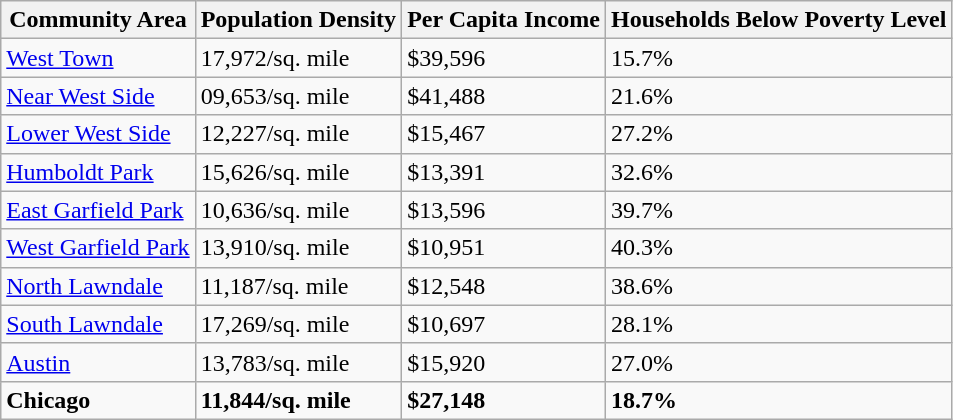<table class="wikitable sortable">
<tr>
<th class="unsortable">Community Area</th>
<th>Population Density</th>
<th>Per Capita Income</th>
<th>Households Below Poverty Level</th>
</tr>
<tr>
<td><a href='#'>West Town</a></td>
<td>17,972/sq. mile</td>
<td>$39,596</td>
<td>15.7%</td>
</tr>
<tr>
<td><a href='#'>Near West Side</a></td>
<td>09,653/sq. mile</td>
<td>$41,488</td>
<td>21.6%</td>
</tr>
<tr>
<td><a href='#'>Lower West Side</a></td>
<td>12,227/sq. mile</td>
<td>$15,467</td>
<td>27.2%</td>
</tr>
<tr>
<td><a href='#'>Humboldt Park</a></td>
<td>15,626/sq. mile</td>
<td>$13,391</td>
<td>32.6%</td>
</tr>
<tr>
<td><a href='#'>East Garfield Park</a></td>
<td>10,636/sq. mile</td>
<td>$13,596</td>
<td>39.7%</td>
</tr>
<tr>
<td><a href='#'>West Garfield Park</a></td>
<td>13,910/sq. mile</td>
<td>$10,951</td>
<td>40.3%</td>
</tr>
<tr>
<td><a href='#'>North Lawndale</a></td>
<td>11,187/sq. mile</td>
<td>$12,548</td>
<td>38.6%</td>
</tr>
<tr>
<td><a href='#'>South Lawndale</a></td>
<td>17,269/sq. mile</td>
<td>$10,697</td>
<td>28.1%</td>
</tr>
<tr>
<td><a href='#'>Austin</a></td>
<td>13,783/sq. mile</td>
<td>$15,920</td>
<td>27.0%</td>
</tr>
<tr>
<td><strong>Chicago</strong></td>
<td><strong>11,844/sq. mile</strong></td>
<td><strong>$27,148</strong></td>
<td><strong>18.7%</strong></td>
</tr>
</table>
